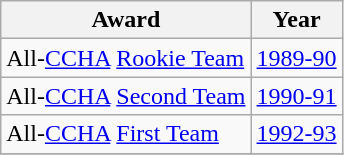<table class="wikitable">
<tr>
<th>Award</th>
<th>Year</th>
</tr>
<tr>
<td>All-<a href='#'>CCHA</a> <a href='#'>Rookie Team</a></td>
<td><a href='#'>1989-90</a></td>
</tr>
<tr>
<td>All-<a href='#'>CCHA</a> <a href='#'>Second Team</a></td>
<td><a href='#'>1990-91</a></td>
</tr>
<tr>
<td>All-<a href='#'>CCHA</a> <a href='#'>First Team</a></td>
<td><a href='#'>1992-93</a></td>
</tr>
<tr>
</tr>
</table>
